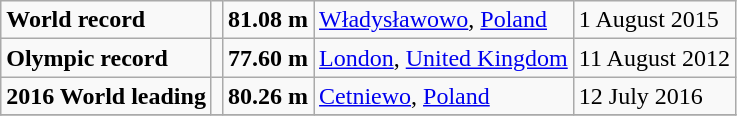<table class="wikitable">
<tr>
<td><strong>World record</strong></td>
<td></td>
<td><strong>81.08 m</strong></td>
<td><a href='#'>Władysławowo</a>, <a href='#'>Poland</a></td>
<td>1 August 2015</td>
</tr>
<tr>
<td><strong>Olympic record</strong></td>
<td></td>
<td><strong>77.60 m</strong></td>
<td><a href='#'>London</a>, <a href='#'>United Kingdom</a></td>
<td>11 August 2012</td>
</tr>
<tr>
<td><strong>2016 World leading</strong></td>
<td></td>
<td><strong>80.26 m</strong></td>
<td><a href='#'>Cetniewo</a>, <a href='#'>Poland</a></td>
<td>12 July 2016</td>
</tr>
<tr>
</tr>
</table>
